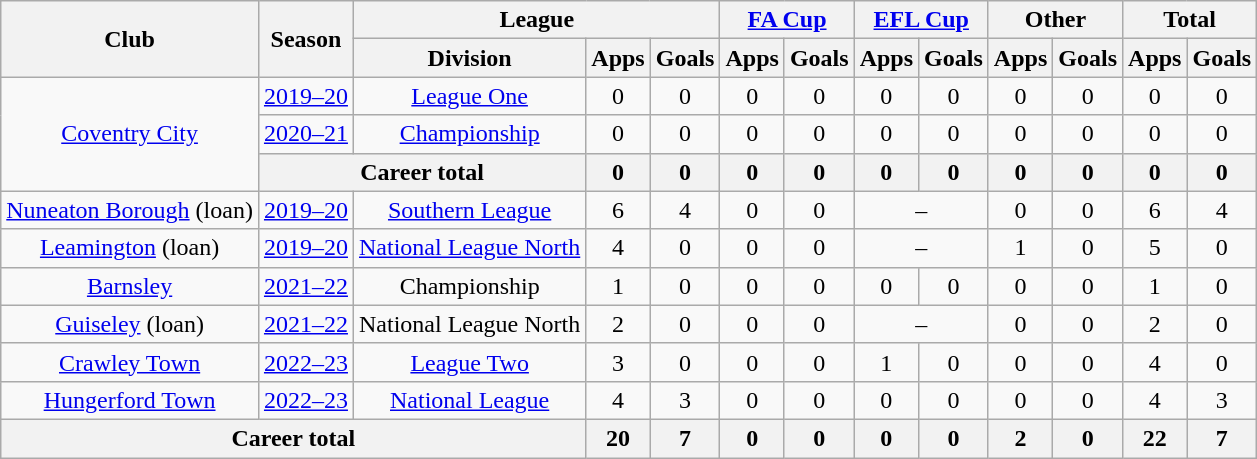<table class=wikitable style=text-align:center>
<tr>
<th rowspan=2>Club</th>
<th rowspan=2>Season</th>
<th colspan=3>League</th>
<th colspan=2><a href='#'>FA Cup</a></th>
<th colspan=2><a href='#'>EFL Cup</a></th>
<th colspan=2>Other</th>
<th colspan=2>Total</th>
</tr>
<tr>
<th>Division</th>
<th>Apps</th>
<th>Goals</th>
<th>Apps</th>
<th>Goals</th>
<th>Apps</th>
<th>Goals</th>
<th>Apps</th>
<th>Goals</th>
<th>Apps</th>
<th>Goals</th>
</tr>
<tr>
<td rowspan="3"><a href='#'>Coventry City</a></td>
<td><a href='#'>2019–20</a></td>
<td><a href='#'>League One</a></td>
<td>0</td>
<td>0</td>
<td>0</td>
<td>0</td>
<td>0</td>
<td>0</td>
<td>0</td>
<td>0</td>
<td>0</td>
<td>0</td>
</tr>
<tr>
<td><a href='#'>2020–21</a></td>
<td><a href='#'>Championship</a></td>
<td>0</td>
<td>0</td>
<td>0</td>
<td>0</td>
<td>0</td>
<td>0</td>
<td>0</td>
<td>0</td>
<td>0</td>
<td>0</td>
</tr>
<tr>
<th colspan=2>Career total</th>
<th>0</th>
<th>0</th>
<th>0</th>
<th>0</th>
<th>0</th>
<th>0</th>
<th>0</th>
<th>0</th>
<th>0</th>
<th>0</th>
</tr>
<tr>
<td><a href='#'>Nuneaton Borough</a> (loan)</td>
<td><a href='#'>2019–20</a></td>
<td><a href='#'>Southern League</a></td>
<td>6</td>
<td>4</td>
<td>0</td>
<td>0</td>
<td colspan="2">–</td>
<td>0</td>
<td>0</td>
<td>6</td>
<td>4</td>
</tr>
<tr>
<td><a href='#'>Leamington</a> (loan)</td>
<td><a href='#'>2019–20</a></td>
<td><a href='#'>National League North</a></td>
<td>4</td>
<td>0</td>
<td>0</td>
<td>0</td>
<td colspan="2">–</td>
<td>1</td>
<td>0</td>
<td>5</td>
<td>0</td>
</tr>
<tr>
<td><a href='#'>Barnsley</a></td>
<td><a href='#'>2021–22</a></td>
<td>Championship</td>
<td>1</td>
<td>0</td>
<td>0</td>
<td>0</td>
<td>0</td>
<td>0</td>
<td>0</td>
<td>0</td>
<td>1</td>
<td>0</td>
</tr>
<tr>
<td><a href='#'>Guiseley</a> (loan)</td>
<td><a href='#'>2021–22</a></td>
<td>National League North</td>
<td>2</td>
<td>0</td>
<td>0</td>
<td>0</td>
<td colspan="2">–</td>
<td>0</td>
<td>0</td>
<td>2</td>
<td>0</td>
</tr>
<tr>
<td><a href='#'>Crawley Town</a></td>
<td><a href='#'>2022–23</a></td>
<td><a href='#'>League Two</a></td>
<td>3</td>
<td>0</td>
<td>0</td>
<td>0</td>
<td>1</td>
<td>0</td>
<td>0</td>
<td>0</td>
<td>4</td>
<td>0</td>
</tr>
<tr>
<td><a href='#'>Hungerford Town</a></td>
<td><a href='#'>2022–23</a></td>
<td><a href='#'>National League</a></td>
<td>4</td>
<td>3</td>
<td>0</td>
<td>0</td>
<td>0</td>
<td>0</td>
<td>0</td>
<td>0</td>
<td>4</td>
<td>3</td>
</tr>
<tr>
<th colspan=3>Career total</th>
<th>20</th>
<th>7</th>
<th>0</th>
<th>0</th>
<th>0</th>
<th>0</th>
<th>2</th>
<th>0</th>
<th>22</th>
<th>7</th>
</tr>
</table>
